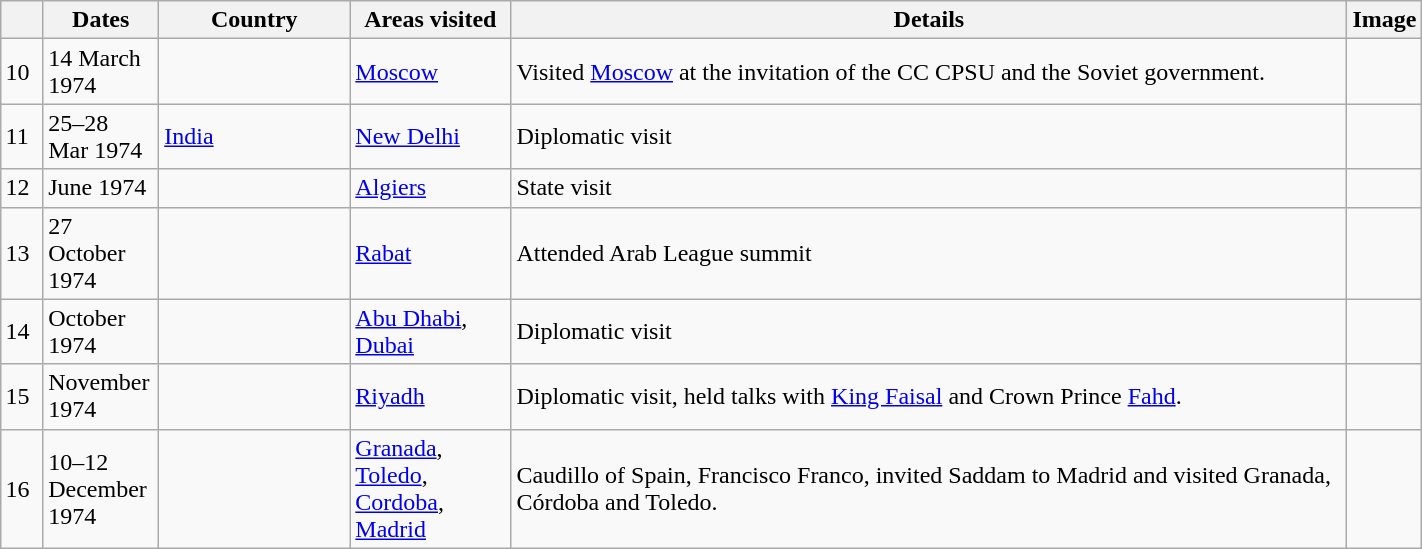<table class="wikitable sortable" border="1" style="margin: 1em auto 1em auto">
<tr>
<th style="width: 3%;"></th>
<th width="70">Dates</th>
<th width="120">Country</th>
<th width="100">Areas visited</th>
<th width="550">Details</th>
<th>Image</th>
</tr>
<tr>
<td>10</td>
<td>14 March 1974</td>
<td></td>
<td><a href='#'>Moscow</a></td>
<td>Visited <a href='#'>Moscow</a> at the invitation of the CC CPSU and the Soviet government.</td>
<td></td>
</tr>
<tr>
<td>11</td>
<td>25–28 Mar 1974</td>
<td> <a href='#'>India</a></td>
<td><a href='#'>New Delhi</a></td>
<td>Diplomatic visit</td>
<td></td>
</tr>
<tr>
<td>12</td>
<td>June 1974</td>
<td></td>
<td><a href='#'>Algiers</a></td>
<td>State visit</td>
<td></td>
</tr>
<tr>
<td>13</td>
<td>27 October 1974</td>
<td></td>
<td><a href='#'>Rabat</a></td>
<td>Attended Arab League summit</td>
<td></td>
</tr>
<tr>
<td>14</td>
<td>October 1974</td>
<td></td>
<td><a href='#'>Abu Dhabi</a>, <a href='#'>Dubai</a></td>
<td>Diplomatic visit</td>
<td></td>
</tr>
<tr>
<td>15</td>
<td>November 1974</td>
<td></td>
<td><a href='#'>Riyadh</a></td>
<td>Diplomatic visit, held talks with <a href='#'>King Faisal</a> and Crown Prince <a href='#'>Fahd</a>.</td>
<td></td>
</tr>
<tr>
<td>16</td>
<td>10–12 December 1974</td>
<td></td>
<td><a href='#'>Granada</a>, <a href='#'>Toledo</a>, <a href='#'>Cordoba</a>, <a href='#'>Madrid</a></td>
<td>Caudillo of Spain, Francisco Franco, invited Saddam to Madrid and visited Granada, Córdoba and Toledo.</td>
<td></td>
</tr>
</table>
